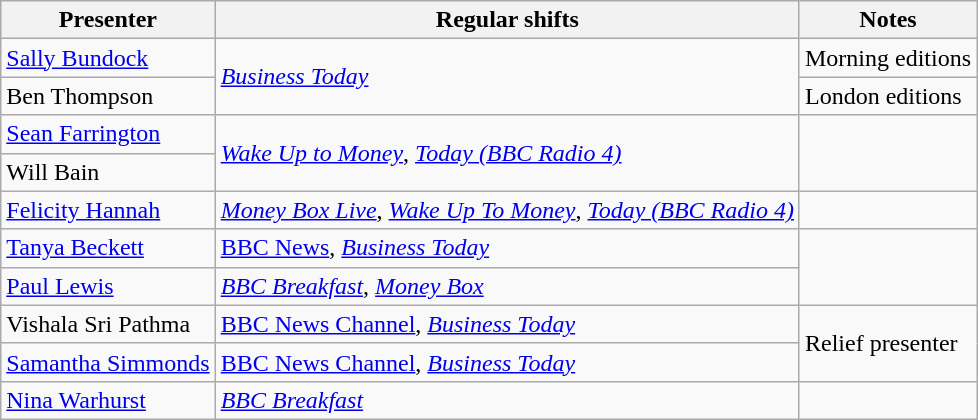<table class="wikitable sortable">
<tr>
<th>Presenter</th>
<th>Regular shifts</th>
<th>Notes</th>
</tr>
<tr>
<td><a href='#'>Sally Bundock</a></td>
<td rowspan="2"><a href='#'><em>Business Today</em></a></td>
<td>Morning editions</td>
</tr>
<tr>
<td>Ben Thompson</td>
<td>London editions</td>
</tr>
<tr>
<td><a href='#'>Sean Farrington</a></td>
<td rowspan="2"><em><a href='#'>Wake Up to Money</a></em>, <em><a href='#'>Today (BBC Radio 4)</a></em></td>
</tr>
<tr>
<td>Will Bain</td>
</tr>
<tr>
<td><a href='#'>Felicity Hannah</a></td>
<td><em><a href='#'>Money Box Live</a></em>, <em><a href='#'>Wake Up To Money</a></em>, <em><a href='#'>Today (BBC Radio 4)</a></em></td>
<td></td>
</tr>
<tr>
<td><a href='#'>Tanya Beckett</a></td>
<td><a href='#'>BBC News</a>, <em><a href='#'>Business Today</a></em></td>
</tr>
<tr>
<td><a href='#'>Paul Lewis</a></td>
<td><em><a href='#'>BBC Breakfast</a></em>, <em><a href='#'>Money Box</a></em></td>
</tr>
<tr>
<td>Vishala Sri Pathma</td>
<td><a href='#'>BBC News Channel</a>, <em><a href='#'>Business Today</a></em></td>
<td rowspan="2">Relief presenter</td>
</tr>
<tr>
<td><a href='#'>Samantha Simmonds</a></td>
<td><a href='#'>BBC News Channel</a>, <a href='#'><em>Business Today</em></a></td>
</tr>
<tr>
<td><a href='#'>Nina Warhurst</a></td>
<td><em><a href='#'>BBC Breakfast</a></em></td>
</tr>
</table>
